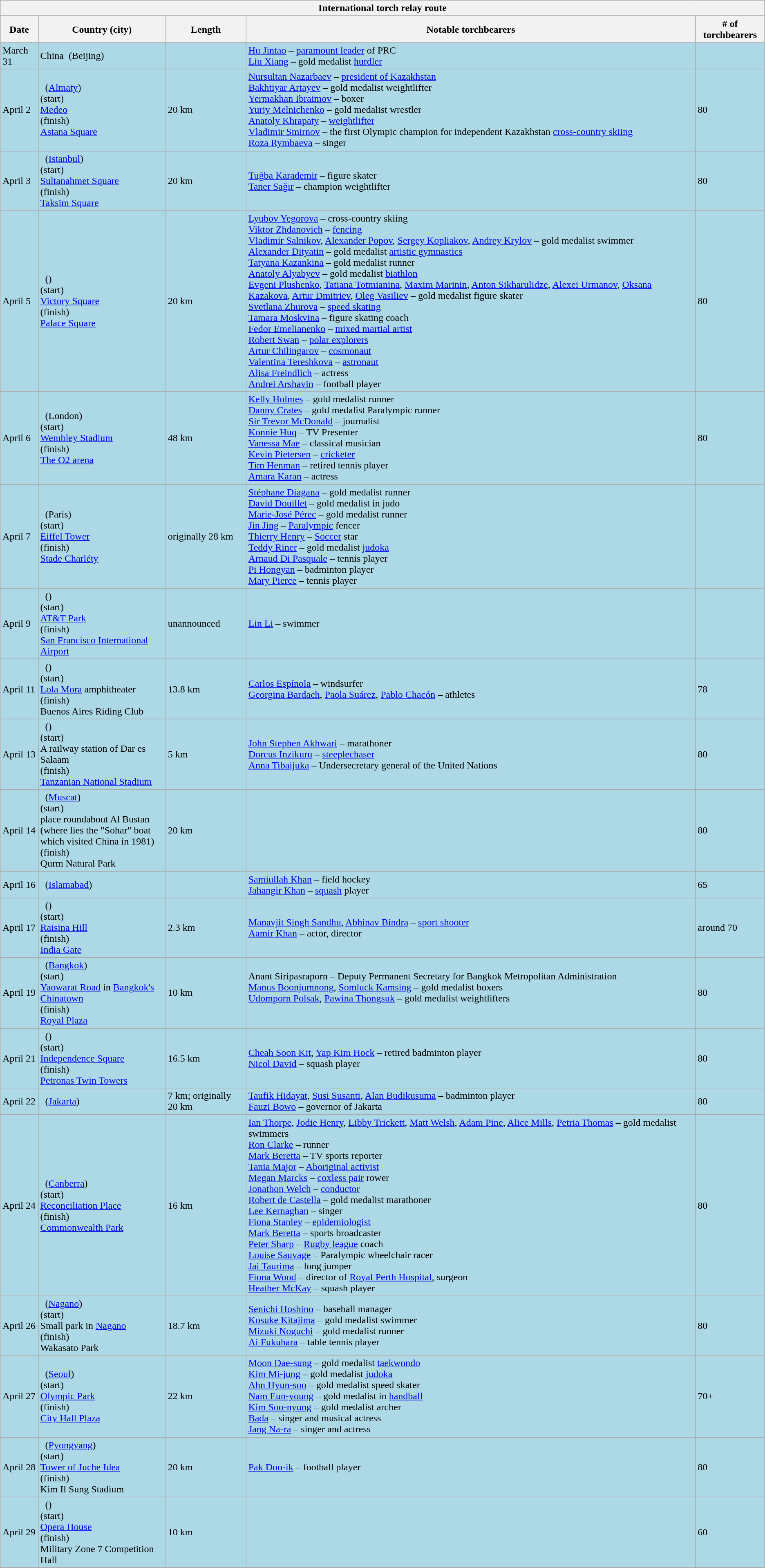<table class="collapsible wikitable" style="clear:both;">
<tr>
<th colspan=8>International torch relay route<br></th>
</tr>
<tr>
<th>Date</th>
<th colspan=2>Country (city)</th>
<th>Length</th>
<th>Notable torchbearers</th>
<th># of torchbearers</th>
</tr>
<tr bgcolor="lightblue">
<td>March 31</td>
<td colspan=2> China  (Beijing)</td>
<td></td>
<td><a href='#'>Hu Jintao</a> – <a href='#'>paramount leader</a> of PRC<br><a href='#'>Liu Xiang</a> – gold medalist <a href='#'>hurdler</a></td>
<td></td>
</tr>
<tr bgcolor="lightblue">
<td>April 2</td>
<td colspan=2>  (<a href='#'>Almaty</a>)<br>(start)<br><a href='#'>Medeo</a> <br>(finish)<br><a href='#'>Astana Square</a></td>
<td>20 km</td>
<td><a href='#'>Nursultan Nazarbaev</a> – <a href='#'>president of Kazakhstan</a><br><a href='#'>Bakhtiyar Artayev</a> – gold medalist weightlifter<br><a href='#'>Yermakhan Ibraimov</a> – boxer<br><a href='#'>Yuriy Melnichenko</a> – gold medalist wrestler<br><a href='#'>Anatoly Khrapaty</a> – <a href='#'>weightlifter</a><br><a href='#'>Vladimir Smirnov</a> – the first Olympic champion for independent Kazakhstan <a href='#'>cross-country skiing</a><br><a href='#'>Roza Rymbaeva</a> – singer</td>
<td>80</td>
</tr>
<tr bgcolor="lightblue">
<td>April 3</td>
<td colspan=2>  (<a href='#'>Istanbul</a>)<br>(start)<br><a href='#'>Sultanahmet Square</a><br>(finish)<br><a href='#'>Taksim Square</a></td>
<td>20 km</td>
<td><a href='#'>Tuğba Karademir</a> – figure skater<br><a href='#'>Taner Sağır</a> – champion weightlifter</td>
<td>80</td>
</tr>
<tr bgcolor="lightblue">
<td>April 5</td>
<td colspan=2>  ()<br>(start)<br><a href='#'>Victory Square</a><br>(finish)<br><a href='#'>Palace Square</a></td>
<td>20 km</td>
<td><a href='#'>Lyubov Yegorova</a> – cross-country skiing<br><a href='#'>Viktor Zhdanovich</a> – <a href='#'>fencing</a><br><a href='#'>Vladimir Salnikov</a>, <a href='#'>Alexander Popov</a>, <a href='#'>Sergey Kopliakov</a>, <a href='#'>Andrey Krylov</a> – gold medalist swimmer<br><a href='#'>Alexander Dityatin</a> – gold medalist <a href='#'>artistic gymnastics</a><br><a href='#'>Tatyana Kazankina</a> – gold medalist runner<br><a href='#'>Anatoly Alyabyev</a> – gold medalist <a href='#'>biathlon</a><br><a href='#'>Evgeni Plushenko</a>, <a href='#'>Tatiana Totmianina</a>, <a href='#'>Maxim Marinin</a>, <a href='#'>Anton Sikharulidze</a>, <a href='#'>Alexei Urmanov</a>, <a href='#'>Oksana Kazakova</a>, <a href='#'>Artur Dmitriev</a>, <a href='#'>Oleg Vasiliev</a> – gold medalist figure skater<br><a href='#'>Svetlana Zhurova</a> – <a href='#'>speed skating</a><br><a href='#'>Tamara Moskvina</a> – figure skating coach<br><a href='#'>Fedor Emelianenko</a> – <a href='#'>mixed martial artist</a><br><a href='#'>Robert Swan</a> – <a href='#'>polar explorers</a><br><a href='#'>Artur Chilingarov</a> – <a href='#'>cosmonaut</a><br><a href='#'>Valentina Tereshkova</a> – <a href='#'>astronaut</a><br><a href='#'>Alisa Freindlich</a> – actress<br><a href='#'>Andrei Arshavin</a> – football player</td>
<td>80</td>
</tr>
<tr bgcolor="lightblue">
<td>April 6</td>
<td colspan=2>  (London)<br>(start)<br><a href='#'>Wembley Stadium</a><br>(finish)<br><a href='#'>The O2 arena</a></td>
<td>48 km</td>
<td><a href='#'>Kelly Holmes</a> – gold medalist runner<br><a href='#'>Danny Crates</a> – gold medalist Paralympic runner<br><a href='#'>Sir Trevor McDonald</a> – journalist<br><a href='#'>Konnie Huq</a> – TV Presenter<br><a href='#'>Vanessa Mae</a> – classical musician<br><a href='#'>Kevin Pietersen</a> – <a href='#'>cricketer</a><br><a href='#'>Tim Henman</a> – retired tennis player<br><a href='#'>Amara Karan</a> – actress</td>
<td>80</td>
</tr>
<tr bgcolor="lightblue">
<td>April 7</td>
<td colspan=2>  (Paris)<br>(start)<br><a href='#'>Eiffel Tower</a><br>(finish)<br><a href='#'>Stade Charléty</a></td>
<td>originally 28 km</td>
<td><a href='#'>Stéphane Diagana</a> – gold medalist runner<br><a href='#'>David Douillet</a> – gold medalist in judo<br><a href='#'>Marie-José Pérec</a> – gold medalist runner<br><a href='#'>Jin Jing</a> – <a href='#'>Paralympic</a> fencer<br><a href='#'>Thierry Henry</a> – <a href='#'>Soccer</a> star<br><a href='#'>Teddy Riner</a> – gold medalist <a href='#'>judoka</a><br><a href='#'>Arnaud Di Pasquale</a> – tennis player<br><a href='#'>Pi Hongyan</a> – badminton player<br><a href='#'>Mary Pierce</a> – tennis player</td>
<td></td>
</tr>
<tr bgcolor="lightblue">
<td>April 9</td>
<td colspan=2>  ()<br>(start)<br><a href='#'>AT&T Park</a><br>(finish)<br><a href='#'>San Francisco International Airport</a></td>
<td>unannounced</td>
<td><a href='#'>Lin Li</a> – swimmer<br></td>
<td></td>
</tr>
<tr bgcolor="lightblue">
<td>April 11</td>
<td colspan=2>  ()<br>(start)<br><a href='#'>Lola Mora</a> amphitheater<br>(finish)<br>Buenos Aires Riding Club</td>
<td>13.8 km</td>
<td><a href='#'>Carlos Espínola</a> – windsurfer<br><a href='#'>Georgina Bardach</a>, <a href='#'>Paola Suárez</a>, <a href='#'>Pablo Chacón</a> – athletes</td>
<td>78</td>
</tr>
<tr bgcolor="lightblue">
<td>April 13</td>
<td colspan=2>  ()<br>(start)<br>A railway station of Dar es Salaam<br>(finish)<br><a href='#'>Tanzanian National Stadium</a></td>
<td>5 km</td>
<td><a href='#'>John Stephen Akhwari</a> – marathoner<br><a href='#'>Dorcus Inzikuru</a> – <a href='#'>steeplechaser</a><br><a href='#'>Anna Tibaijuka</a> – Undersecretary general of the United Nations</td>
<td>80</td>
</tr>
<tr bgcolor="lightblue">
<td>April 14</td>
<td colspan=2>  (<a href='#'>Muscat</a>)<br>(start)<br>place roundabout Al Bustan<br>(where lies the "Sohar" boat<br> which visited China in 1981)<br>(finish)<br>Qurm Natural Park</td>
<td>20 km</td>
<td></td>
<td>80</td>
</tr>
<tr bgcolor="lightblue">
<td>April 16</td>
<td colspan=2>  (<a href='#'>Islamabad</a>)</td>
<td></td>
<td><a href='#'>Samiullah Khan</a> – field hockey<br><a href='#'>Jahangir Khan</a> – <a href='#'>squash</a> player</td>
<td>65</td>
</tr>
<tr bgcolor="lightblue">
<td>April 17</td>
<td colspan=2>  ()<br>(start)<br><a href='#'>Raisina Hill</a><br>(finish)<br><a href='#'>India Gate</a></td>
<td>2.3 km</td>
<td><a href='#'>Manavjit Singh Sandhu</a>, <a href='#'>Abhinav Bindra</a> – <a href='#'>sport shooter</a><br><a href='#'>Aamir Khan</a> – actor, director</td>
<td>around 70</td>
</tr>
<tr bgcolor="lightblue">
<td>April 19</td>
<td colspan=2>  (<a href='#'>Bangkok</a>)<br>(start)<br><a href='#'>Yaowarat Road</a> in <a href='#'>Bangkok's Chinatown</a><br>(finish)<br><a href='#'>Royal Plaza</a></td>
<td>10 km</td>
<td>Anant Siripasraporn – Deputy Permanent Secretary for Bangkok Metropolitan Administration<br><a href='#'>Manus Boonjumnong</a>, <a href='#'>Somluck Kamsing</a> – gold medalist boxers<br><a href='#'>Udomporn Polsak</a>, <a href='#'>Pawina Thongsuk</a> – gold medalist weightlifters<br><br></td>
<td>80</td>
</tr>
<tr bgcolor="lightblue">
<td>April 21</td>
<td colspan=2>  ()<br>(start)<br><a href='#'>Independence Square</a><br>(finish)<br><a href='#'>Petronas Twin Towers</a></td>
<td>16.5 km</td>
<td><a href='#'>Cheah Soon Kit</a>, <a href='#'>Yap Kim Hock</a> – retired badminton player<br><a href='#'>Nicol David</a> – squash player</td>
<td>80</td>
</tr>
<tr bgcolor="lightblue">
<td>April 22</td>
<td colspan=2>  (<a href='#'>Jakarta</a>)</td>
<td>7 km; originally 20 km</td>
<td><a href='#'>Taufik Hidayat</a>, <a href='#'>Susi Susanti</a>, <a href='#'>Alan Budikusuma</a> – badminton player<br><a href='#'>Fauzi Bowo</a> – governor of Jakarta</td>
<td>80</td>
</tr>
<tr bgcolor="lightblue">
<td>April 24</td>
<td colspan=2>  (<a href='#'>Canberra</a>)<br>(start)<br><a href='#'>Reconciliation Place</a><br>(finish)<br><a href='#'>Commonwealth Park</a></td>
<td>16 km</td>
<td><a href='#'>Ian Thorpe</a>, <a href='#'>Jodie Henry</a>, <a href='#'>Libby Trickett</a>, <a href='#'>Matt Welsh</a>, <a href='#'>Adam Pine</a>, <a href='#'>Alice Mills</a>, <a href='#'>Petria Thomas</a> – gold medalist swimmers<br><a href='#'>Ron Clarke</a> – runner<br><a href='#'>Mark Beretta</a> – TV sports reporter<br><a href='#'>Tania Major</a> – <a href='#'>Aboriginal activist</a><br><a href='#'>Megan Marcks</a> – <a href='#'>coxless pair</a> rower<br><a href='#'>Jonathon Welch</a> – <a href='#'>conductor</a><br><a href='#'>Robert de Castella</a> – gold medalist marathoner<br><a href='#'>Lee Kernaghan</a> – singer<br><a href='#'>Fiona Stanley</a> – <a href='#'>epidemiologist</a><br><a href='#'>Mark Beretta</a> – sports broadcaster<br><a href='#'>Peter Sharp</a> – <a href='#'>Rugby league</a> coach<br><a href='#'>Louise Sauvage</a> – Paralympic wheelchair racer<br><a href='#'>Jai Taurima</a> – long jumper<br><a href='#'>Fiona Wood</a> – director of <a href='#'>Royal Perth Hospital</a>, surgeon<br><a href='#'>Heather McKay</a> – squash player</td>
<td>80</td>
</tr>
<tr bgcolor="lightblue">
<td>April 26</td>
<td colspan=2>  (<a href='#'>Nagano</a>)<br>(start)<br>Small park in <a href='#'>Nagano</a><br>(finish)<br>Wakasato Park</td>
<td>18.7 km</td>
<td><a href='#'>Senichi Hoshino</a> – baseball manager<br><a href='#'>Kosuke Kitajima</a> – gold medalist swimmer<br><a href='#'>Mizuki Noguchi</a> – gold medalist runner<br><a href='#'>Ai Fukuhara</a> – table tennis player</td>
<td>80</td>
</tr>
<tr bgcolor="lightblue">
<td>April 27</td>
<td colspan=2>  (<a href='#'>Seoul</a>)<br>(start)<br><a href='#'>Olympic Park</a><br>(finish)<br><a href='#'>City Hall Plaza</a></td>
<td>22 km</td>
<td><a href='#'>Moon Dae-sung</a> – gold medalist <a href='#'>taekwondo</a><br><a href='#'>Kim Mi-jung</a> – gold medalist <a href='#'>judoka</a><br><a href='#'>Ahn Hyun-soo</a> – gold medalist speed skater<br><a href='#'>Nam Eun-young</a> – gold medalist in <a href='#'>handball</a><br><a href='#'>Kim Soo-nyung</a> – gold medalist archer<br><a href='#'>Bada</a> – singer and musical actress<br><a href='#'>Jang Na-ra</a> – singer and actress</td>
<td>70+</td>
</tr>
<tr bgcolor="lightblue">
<td>April 28</td>
<td colspan=2>  (<a href='#'>Pyongyang</a>)<br>(start)<br><a href='#'>Tower of Juche Idea</a><br>(finish)<br>Kim Il Sung Stadium</td>
<td>20 km</td>
<td><a href='#'>Pak Doo-ik</a> – football player</td>
<td>80</td>
</tr>
<tr bgcolor="lightblue">
<td>April 29</td>
<td colspan=2>  ()<br>(start)<br><a href='#'>Opera House</a><br>(finish)<br>Military Zone 7 Competition Hall</td>
<td>10 km</td>
<td></td>
<td>60</td>
</tr>
<tr bgcolor="lightblue">
</tr>
</table>
